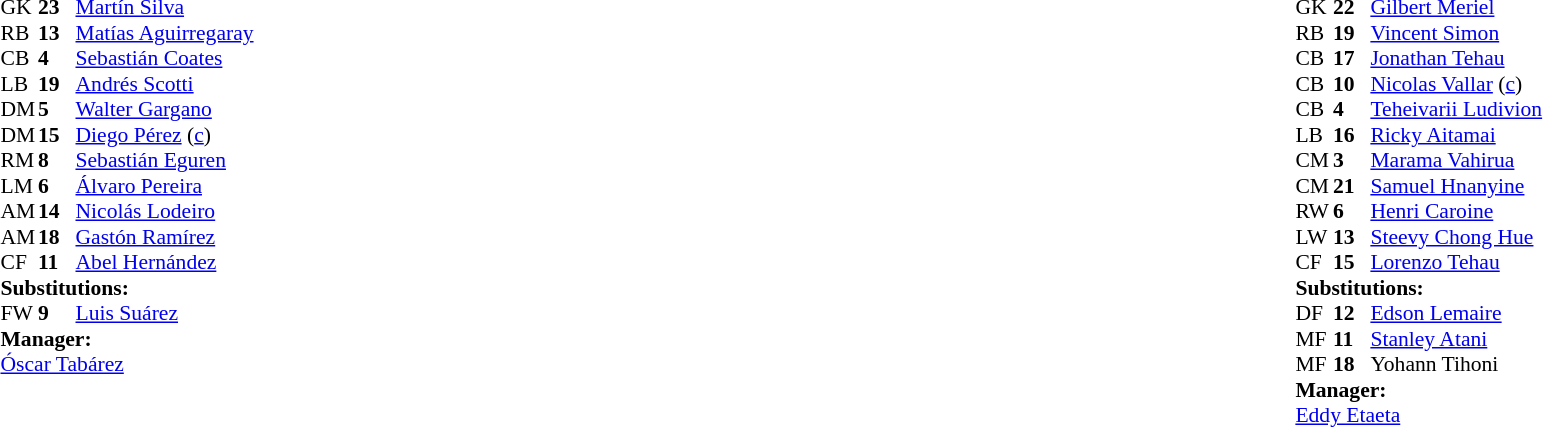<table width="100%">
<tr>
<td valign="top" width="50%"><br><table style="font-size: 90%" cellspacing="0" cellpadding="0">
<tr>
<th width=25></th>
<th width=25></th>
</tr>
<tr>
<td>GK</td>
<td><strong>23</strong></td>
<td><a href='#'>Martín Silva</a></td>
</tr>
<tr>
<td>RB</td>
<td><strong>13</strong></td>
<td><a href='#'>Matías Aguirregaray</a></td>
</tr>
<tr>
<td>CB</td>
<td><strong>4</strong></td>
<td><a href='#'>Sebastián Coates</a></td>
</tr>
<tr>
<td>LB</td>
<td><strong>19</strong></td>
<td><a href='#'>Andrés Scotti</a></td>
<td></td>
</tr>
<tr>
<td>DM</td>
<td><strong>5</strong></td>
<td><a href='#'>Walter Gargano</a></td>
</tr>
<tr>
<td>DM</td>
<td><strong>15</strong></td>
<td><a href='#'>Diego Pérez</a> (<a href='#'>c</a>)</td>
<td></td>
</tr>
<tr>
<td>RM</td>
<td><strong>8</strong></td>
<td><a href='#'>Sebastián Eguren</a></td>
</tr>
<tr>
<td>LM</td>
<td><strong>6</strong></td>
<td><a href='#'>Álvaro Pereira</a></td>
</tr>
<tr>
<td>AM</td>
<td><strong>14</strong></td>
<td><a href='#'>Nicolás Lodeiro</a></td>
</tr>
<tr>
<td>AM</td>
<td><strong>18</strong></td>
<td><a href='#'>Gastón Ramírez</a></td>
<td></td>
<td></td>
</tr>
<tr>
<td>CF</td>
<td><strong>11</strong></td>
<td><a href='#'>Abel Hernández</a></td>
</tr>
<tr>
<td colspan=3><strong>Substitutions:</strong></td>
</tr>
<tr>
<td>FW</td>
<td><strong>9</strong></td>
<td><a href='#'>Luis Suárez</a></td>
<td></td>
<td></td>
</tr>
<tr>
<td colspan=3><strong>Manager:</strong></td>
</tr>
<tr>
<td colspan=3><a href='#'>Óscar Tabárez</a></td>
</tr>
</table>
</td>
<td valign="top"></td>
<td valign="top" width="50%"><br><table style="font-size: 90%" cellspacing="0" cellpadding="0" align="center">
<tr>
<th width=25></th>
<th width=25></th>
</tr>
<tr>
<td>GK</td>
<td><strong>22</strong></td>
<td><a href='#'>Gilbert Meriel</a></td>
</tr>
<tr>
<td>RB</td>
<td><strong>19</strong></td>
<td><a href='#'>Vincent Simon</a></td>
</tr>
<tr>
<td>CB</td>
<td><strong>17</strong></td>
<td><a href='#'>Jonathan Tehau</a></td>
</tr>
<tr>
<td>CB</td>
<td><strong>10</strong></td>
<td><a href='#'>Nicolas Vallar</a> (<a href='#'>c</a>)</td>
<td></td>
</tr>
<tr>
<td>CB</td>
<td><strong>4</strong></td>
<td><a href='#'>Teheivarii Ludivion</a></td>
<td></td>
</tr>
<tr>
<td>LB</td>
<td><strong>16</strong></td>
<td><a href='#'>Ricky Aitamai</a></td>
<td></td>
<td></td>
</tr>
<tr>
<td>CM</td>
<td><strong>3</strong></td>
<td><a href='#'>Marama Vahirua</a></td>
</tr>
<tr>
<td>CM</td>
<td><strong>21</strong></td>
<td><a href='#'>Samuel Hnanyine</a></td>
<td></td>
<td></td>
</tr>
<tr>
<td>RW</td>
<td><strong>6</strong></td>
<td><a href='#'>Henri Caroine</a></td>
</tr>
<tr>
<td>LW</td>
<td><strong>13</strong></td>
<td><a href='#'>Steevy Chong Hue</a></td>
<td></td>
</tr>
<tr>
<td>CF</td>
<td><strong>15</strong></td>
<td><a href='#'>Lorenzo Tehau</a></td>
<td></td>
<td></td>
</tr>
<tr>
<td colspan=3><strong>Substitutions:</strong></td>
</tr>
<tr>
<td>DF</td>
<td><strong>12</strong></td>
<td><a href='#'>Edson Lemaire</a></td>
<td></td>
<td></td>
</tr>
<tr>
<td>MF</td>
<td><strong>11</strong></td>
<td><a href='#'>Stanley Atani</a></td>
<td></td>
<td></td>
</tr>
<tr>
<td>MF</td>
<td><strong>18</strong></td>
<td>Yohann Tihoni</td>
<td></td>
<td></td>
</tr>
<tr>
<td colspan=3><strong>Manager:</strong></td>
</tr>
<tr>
<td colspan=3><a href='#'>Eddy Etaeta</a></td>
</tr>
</table>
</td>
</tr>
</table>
